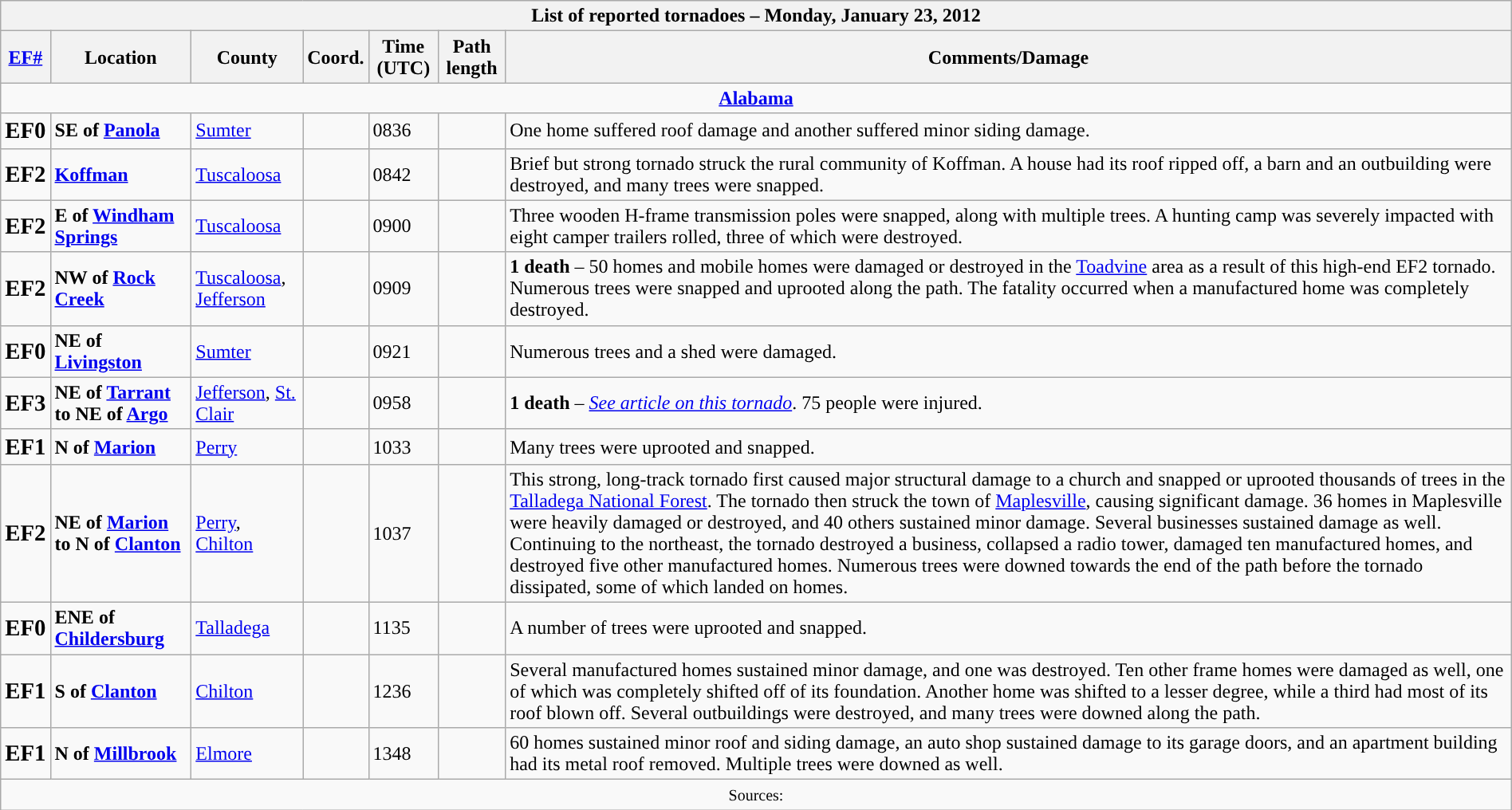<table class="wikitable collapsible" width="100%">
<tr>
<th colspan="7">List of reported tornadoes – Monday, January 23, 2012</th>
</tr>
<tr>
<th><a href='#'>EF#</a></th>
<th>Location</th>
<th>County</th>
<th>Coord.</th>
<th>Time (UTC)</th>
<th>Path length</th>
<th>Comments/Damage</th>
</tr>
<tr>
<td colspan="7" align=center><strong><a href='#'>Alabama</a></strong></td>
</tr>
<tr>
<td><big><strong>EF0</strong></big></td>
<td><strong>SE of <a href='#'>Panola</a></strong></td>
<td><a href='#'>Sumter</a></td>
<td></td>
<td>0836</td>
<td></td>
<td>One home suffered roof damage and another suffered minor siding damage.</td>
</tr>
<tr>
<td><big><strong>EF2</strong></big></td>
<td><strong><a href='#'>Koffman</a></strong></td>
<td><a href='#'>Tuscaloosa</a></td>
<td></td>
<td>0842</td>
<td></td>
<td>Brief but strong tornado struck the rural community of Koffman. A house had its roof ripped off, a barn and an outbuilding were destroyed, and many trees were snapped.</td>
</tr>
<tr>
<td><big><strong>EF2</strong></big></td>
<td><strong>E of <a href='#'>Windham Springs</a></strong></td>
<td><a href='#'>Tuscaloosa</a></td>
<td></td>
<td>0900</td>
<td></td>
<td>Three wooden H-frame transmission poles were snapped, along with multiple trees. A hunting camp was severely impacted with eight camper trailers rolled, three of which were destroyed.</td>
</tr>
<tr>
<td><big><strong>EF2</strong></big></td>
<td><strong>NW of <a href='#'>Rock Creek</a></strong></td>
<td><a href='#'>Tuscaloosa</a>, <a href='#'>Jefferson</a></td>
<td></td>
<td>0909</td>
<td></td>
<td><strong>1 death</strong> – 50 homes and mobile homes were damaged or destroyed in the <a href='#'>Toadvine</a> area as a result of this high-end EF2 tornado. Numerous trees were snapped and uprooted along the path. The fatality occurred when a manufactured home was completely destroyed.</td>
</tr>
<tr>
<td><big><strong>EF0</strong></big></td>
<td><strong>NE of <a href='#'>Livingston</a></strong></td>
<td><a href='#'>Sumter</a></td>
<td></td>
<td>0921</td>
<td></td>
<td>Numerous trees and a shed were damaged.</td>
</tr>
<tr>
<td><big><strong>EF3</strong></big></td>
<td><strong>NE of <a href='#'>Tarrant</a> to NE of <a href='#'>Argo</a></strong></td>
<td><a href='#'>Jefferson</a>, <a href='#'>St. Clair</a></td>
<td></td>
<td>0958</td>
<td></td>
<td><strong>1 death</strong> – <em><a href='#'>See article on this tornado</a></em>. 75 people were injured.</td>
</tr>
<tr>
<td><big><strong>EF1</strong></big></td>
<td><strong>N of <a href='#'>Marion</a></strong></td>
<td><a href='#'>Perry</a></td>
<td></td>
<td>1033</td>
<td></td>
<td>Many trees were uprooted and snapped.</td>
</tr>
<tr>
<td><big><strong>EF2</strong></big></td>
<td><strong>NE of <a href='#'>Marion</a> to N of <a href='#'>Clanton</a></strong></td>
<td><a href='#'>Perry</a>, <a href='#'>Chilton</a></td>
<td></td>
<td>1037</td>
<td></td>
<td>This strong, long-track tornado first caused major structural damage to a church and snapped or uprooted thousands of trees in the <a href='#'>Talladega National Forest</a>. The tornado then struck the town of <a href='#'>Maplesville</a>, causing significant damage. 36 homes in Maplesville were heavily damaged or destroyed, and 40 others sustained minor damage. Several businesses sustained damage as well. Continuing to the northeast, the tornado destroyed a business, collapsed a radio tower, damaged ten manufactured homes, and destroyed five other manufactured homes. Numerous trees were downed towards the end of the path before the tornado dissipated, some of which landed on homes.</td>
</tr>
<tr>
<td><big><strong>EF0</strong></big></td>
<td><strong>ENE of <a href='#'>Childersburg</a></strong></td>
<td><a href='#'>Talladega</a></td>
<td></td>
<td>1135</td>
<td></td>
<td>A number of trees were uprooted and snapped.</td>
</tr>
<tr>
<td><big><strong>EF1</strong></big></td>
<td><strong>S of <a href='#'>Clanton</a></strong></td>
<td><a href='#'>Chilton</a></td>
<td></td>
<td>1236</td>
<td></td>
<td>Several manufactured homes sustained minor damage, and one was destroyed. Ten other frame homes were damaged as well, one of which was completely shifted off of its foundation. Another home was shifted to a lesser degree, while a third had most of its roof blown off. Several outbuildings were destroyed, and many trees were downed along the path.</td>
</tr>
<tr>
<td><big><strong>EF1</strong></big></td>
<td><strong>N of <a href='#'>Millbrook</a></strong></td>
<td><a href='#'>Elmore</a></td>
<td></td>
<td>1348</td>
<td></td>
<td>60 homes sustained minor roof and siding damage, an auto shop sustained damage to its garage doors, and an apartment building had its metal roof removed. Multiple trees were downed as well.</td>
</tr>
<tr>
<td colspan="7" align=center><small>Sources: </small></td>
</tr>
</table>
